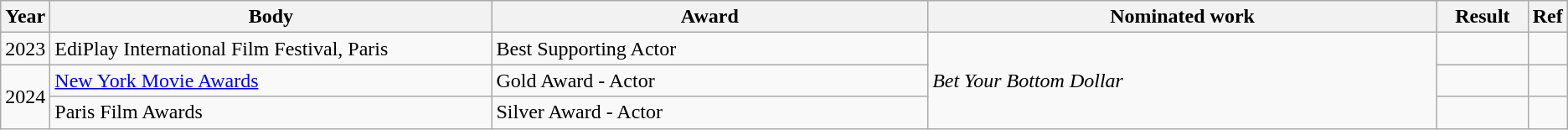<table class=wikitable>
<tr>
<th scope="col" style="width:1em;">Year</th>
<th scope="col" style="width:33em;">Body</th>
<th scope="col" style="width:33em;">Award</th>
<th scope="col" style="width:39em;">Nominated work</th>
<th scope="col" style="width:5em;">Result</th>
<th scope="col" style="width:1em;">Ref</th>
</tr>
<tr>
<td>2023</td>
<td>EdiPlay International Film Festival, Paris</td>
<td>Best Supporting Actor</td>
<td rowspan="3"><em>Bet Your Bottom Dollar</em></td>
<td></td>
<td></td>
</tr>
<tr>
<td rowspan="2">2024</td>
<td><a href='#'>New York Movie Awards</a></td>
<td>Gold Award - Actor</td>
<td></td>
<td></td>
</tr>
<tr>
<td>Paris Film Awards</td>
<td>Silver Award - Actor</td>
<td></td>
<td></td>
</tr>
</table>
